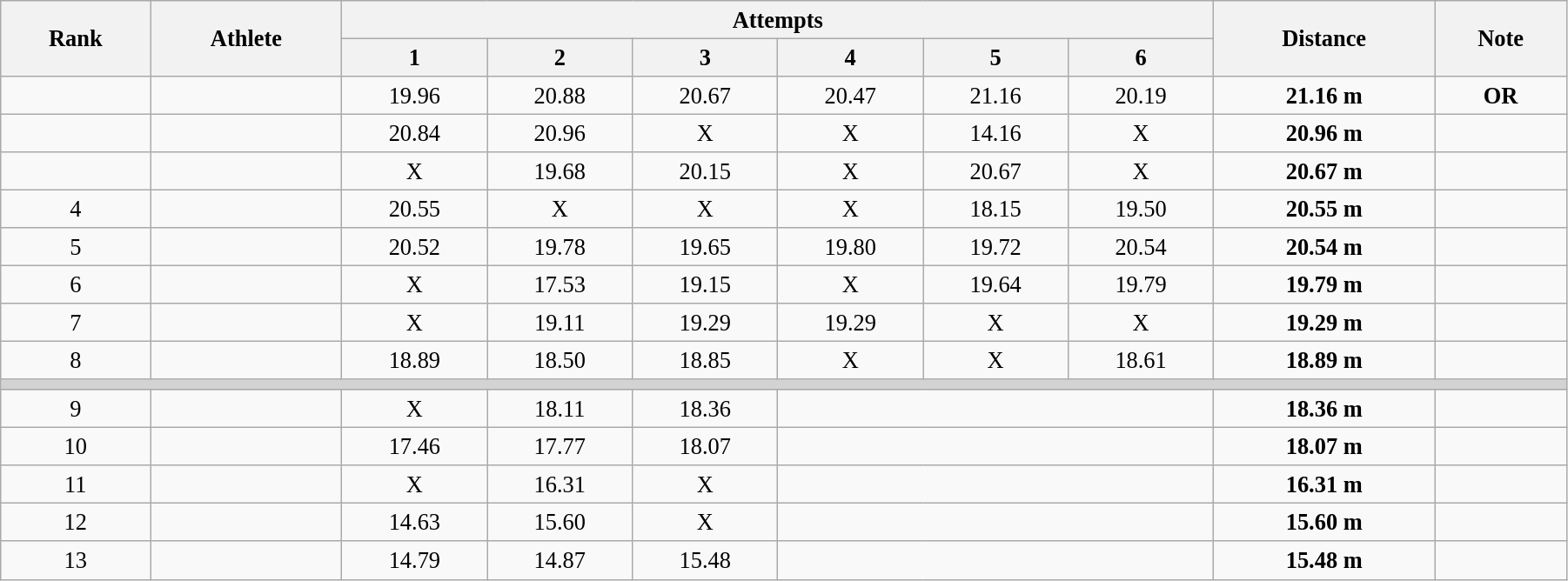<table class="wikitable" style=" text-align:center; font-size:110%;" width="95%">
<tr>
<th rowspan="2">Rank</th>
<th rowspan="2">Athlete</th>
<th colspan="6">Attempts</th>
<th rowspan="2">Distance</th>
<th rowspan="2">Note</th>
</tr>
<tr>
<th>1</th>
<th>2</th>
<th>3</th>
<th>4</th>
<th>5</th>
<th>6</th>
</tr>
<tr>
<td></td>
<td align=left></td>
<td>19.96</td>
<td>20.88</td>
<td>20.67</td>
<td>20.47</td>
<td>21.16</td>
<td>20.19</td>
<td><strong>21.16 m </strong></td>
<td><strong>OR</strong></td>
</tr>
<tr>
<td></td>
<td align=left></td>
<td>20.84</td>
<td>20.96</td>
<td>X</td>
<td>X</td>
<td>14.16</td>
<td>X</td>
<td><strong>20.96 m </strong></td>
<td></td>
</tr>
<tr>
<td></td>
<td align=left></td>
<td>X</td>
<td>19.68</td>
<td>20.15</td>
<td>X</td>
<td>20.67</td>
<td>X</td>
<td><strong>20.67 m </strong></td>
<td></td>
</tr>
<tr>
<td>4</td>
<td align=left></td>
<td>20.55</td>
<td>X</td>
<td>X</td>
<td>X</td>
<td>18.15</td>
<td>19.50</td>
<td><strong>20.55 m </strong></td>
<td></td>
</tr>
<tr>
<td>5</td>
<td align=left></td>
<td>20.52</td>
<td>19.78</td>
<td>19.65</td>
<td>19.80</td>
<td>19.72</td>
<td>20.54</td>
<td><strong>20.54 m </strong></td>
<td></td>
</tr>
<tr>
<td>6</td>
<td align=left></td>
<td>X</td>
<td>17.53</td>
<td>19.15</td>
<td>X</td>
<td>19.64</td>
<td>19.79</td>
<td><strong>19.79 m </strong></td>
<td></td>
</tr>
<tr>
<td>7</td>
<td align=left></td>
<td>X</td>
<td>19.11</td>
<td>19.29</td>
<td>19.29</td>
<td>X</td>
<td>X</td>
<td><strong>19.29 m </strong></td>
<td></td>
</tr>
<tr>
<td>8</td>
<td align=left></td>
<td>18.89</td>
<td>18.50</td>
<td>18.85</td>
<td>X</td>
<td>X</td>
<td>18.61</td>
<td><strong>18.89 m </strong></td>
<td></td>
</tr>
<tr>
<td colspan=10 bgcolor=lightgray></td>
</tr>
<tr>
<td>9</td>
<td align=left></td>
<td>X</td>
<td>18.11</td>
<td>18.36</td>
<td colspan=3></td>
<td><strong>18.36 m </strong></td>
<td></td>
</tr>
<tr>
<td>10</td>
<td align=left></td>
<td>17.46</td>
<td>17.77</td>
<td>18.07</td>
<td colspan=3></td>
<td><strong>18.07 m </strong></td>
<td></td>
</tr>
<tr>
<td>11</td>
<td align=left></td>
<td>X</td>
<td>16.31</td>
<td>X</td>
<td colspan=3></td>
<td><strong>16.31 m </strong></td>
<td></td>
</tr>
<tr>
<td>12</td>
<td align=left></td>
<td>14.63</td>
<td>15.60</td>
<td>X</td>
<td colspan=3></td>
<td><strong>15.60 m </strong></td>
<td></td>
</tr>
<tr>
<td>13</td>
<td align=left></td>
<td>14.79</td>
<td>14.87</td>
<td>15.48</td>
<td colspan=3></td>
<td><strong>15.48 m </strong></td>
<td></td>
</tr>
</table>
